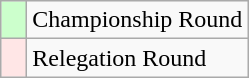<table class="wikitable">
<tr>
<td width=10px bgcolor=#ccffcc></td>
<td>Championship Round</td>
</tr>
<tr>
<td width=10px bgcolor=#FFE6E6></td>
<td>Relegation Round</td>
</tr>
</table>
